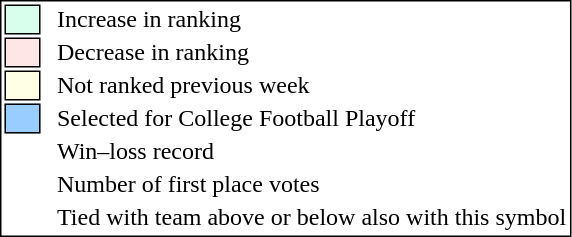<table style="border:1px solid black;">
<tr>
<td style="background:#D8FFEB; width:20px; border:1px solid black;"></td>
<td> </td>
<td>Increase in ranking</td>
</tr>
<tr>
<td style="background:#FFE6E6; width:20px; border:1px solid black;"></td>
<td> </td>
<td>Decrease in ranking</td>
</tr>
<tr>
<td style="background:#FFFFE6; width:20px; border:1px solid black;"></td>
<td> </td>
<td>Not ranked previous week</td>
</tr>
<tr>
<td style="background:#9cf; width:20px; border:1px solid black;"></td>
<td> </td>
<td>Selected for College Football Playoff</td>
</tr>
<tr>
<td></td>
<td> </td>
<td>Win–loss record</td>
</tr>
<tr>
<td></td>
<td> </td>
<td>Number of first place votes</td>
</tr>
<tr>
<td></td>
<td></td>
<td>Tied with team above or below also with this symbol</td>
</tr>
</table>
